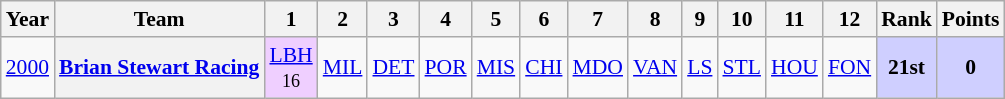<table class="wikitable" style="text-align:center; font-size:90%">
<tr>
<th>Year</th>
<th>Team</th>
<th>1</th>
<th>2</th>
<th>3</th>
<th>4</th>
<th>5</th>
<th>6</th>
<th>7</th>
<th>8</th>
<th>9</th>
<th>10</th>
<th>11</th>
<th>12</th>
<th>Rank</th>
<th>Points</th>
</tr>
<tr>
<td><a href='#'>2000</a></td>
<th><a href='#'>Brian Stewart Racing</a></th>
<td style="background:#EFCFFF;"><a href='#'>LBH</a><br><small>16</small></td>
<td><a href='#'>MIL</a></td>
<td><a href='#'>DET</a></td>
<td><a href='#'>POR</a></td>
<td><a href='#'>MIS</a></td>
<td><a href='#'>CHI</a></td>
<td><a href='#'>MDO</a></td>
<td><a href='#'>VAN</a></td>
<td><a href='#'>LS</a></td>
<td><a href='#'>STL</a></td>
<td><a href='#'>HOU</a></td>
<td><a href='#'>FON</a></td>
<td style="background:#CFCFFF;"><strong>21st</strong></td>
<td style="background:#CFCFFF;"><strong>0</strong></td>
</tr>
</table>
